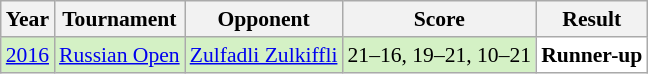<table class="sortable wikitable" style="font-size: 90%;">
<tr>
<th>Year</th>
<th>Tournament</th>
<th>Opponent</th>
<th>Score</th>
<th>Result</th>
</tr>
<tr style="background:#D4F1C5">
<td align="center"><a href='#'>2016</a></td>
<td align="left"><a href='#'>Russian Open</a></td>
<td align="left"> <a href='#'>Zulfadli Zulkiffli</a></td>
<td align="left">21–16, 19–21, 10–21</td>
<td style="text-align:left; background:white"> <strong>Runner-up</strong></td>
</tr>
</table>
